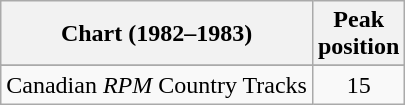<table class="wikitable sortable">
<tr>
<th align="left">Chart (1982–1983)</th>
<th align="center">Peak<br>position</th>
</tr>
<tr>
</tr>
<tr>
<td align="left">Canadian <em>RPM</em> Country Tracks</td>
<td align="center">15</td>
</tr>
</table>
